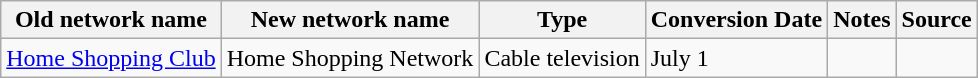<table class="wikitable">
<tr>
<th>Old network name</th>
<th>New network name</th>
<th>Type</th>
<th>Conversion Date</th>
<th>Notes</th>
<th>Source</th>
</tr>
<tr>
<td><a href='#'>Home Shopping Club</a></td>
<td>Home Shopping Network</td>
<td>Cable television</td>
<td>July 1</td>
<td></td>
<td></td>
</tr>
</table>
